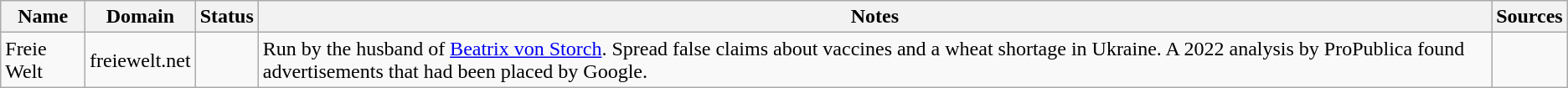<table class="wikitable sortable mw-collapsible">
<tr>
<th>Name</th>
<th>Domain</th>
<th>Status</th>
<th class="sortable">Notes</th>
<th class="unsortable">Sources</th>
</tr>
<tr>
<td>Freie Welt</td>
<td>freiewelt.net</td>
<td></td>
<td>Run by the husband of <a href='#'>Beatrix von Storch</a>. Spread false claims about vaccines and a wheat shortage in Ukraine. A 2022 analysis by ProPublica found advertisements that had been placed by Google.</td>
<td></td>
</tr>
</table>
